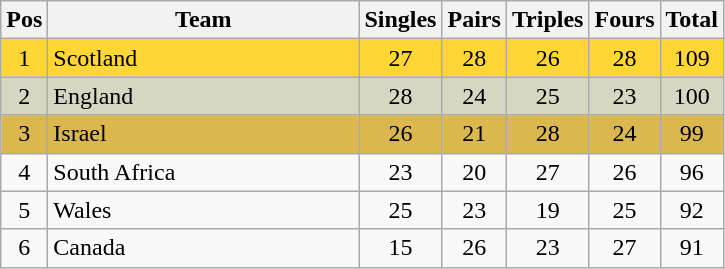<table class="wikitable" style="font-size: 100%">
<tr>
<th width=20>Pos</th>
<th width=200>Team</th>
<th width=20>Singles</th>
<th width=20>Pairs</th>
<th width=20>Triples</th>
<th width=20>Fours</th>
<th width=20>Total</th>
</tr>
<tr align=center style="background: #FFD633;">
<td>1</td>
<td align="left"> Scotland</td>
<td>27</td>
<td>28</td>
<td>26</td>
<td>28</td>
<td>109</td>
</tr>
<tr align=center style="background: #D6D6C2;">
<td>2</td>
<td align="left"> England</td>
<td>28</td>
<td>24</td>
<td>25</td>
<td>23</td>
<td>100</td>
</tr>
<tr align=center style="background: #DBB84D;">
<td>3</td>
<td align="left"> Israel</td>
<td>26</td>
<td>21</td>
<td>28</td>
<td>24</td>
<td>99</td>
</tr>
<tr align=center>
<td>4</td>
<td align="left"> South Africa</td>
<td>23</td>
<td>20</td>
<td>27</td>
<td>26</td>
<td>96</td>
</tr>
<tr align=center>
<td>5</td>
<td align="left"> Wales</td>
<td>25</td>
<td>23</td>
<td>19</td>
<td>25</td>
<td>92</td>
</tr>
<tr align=center>
<td>6</td>
<td align="left"> Canada</td>
<td>15</td>
<td>26</td>
<td>23</td>
<td>27</td>
<td>91</td>
</tr>
</table>
